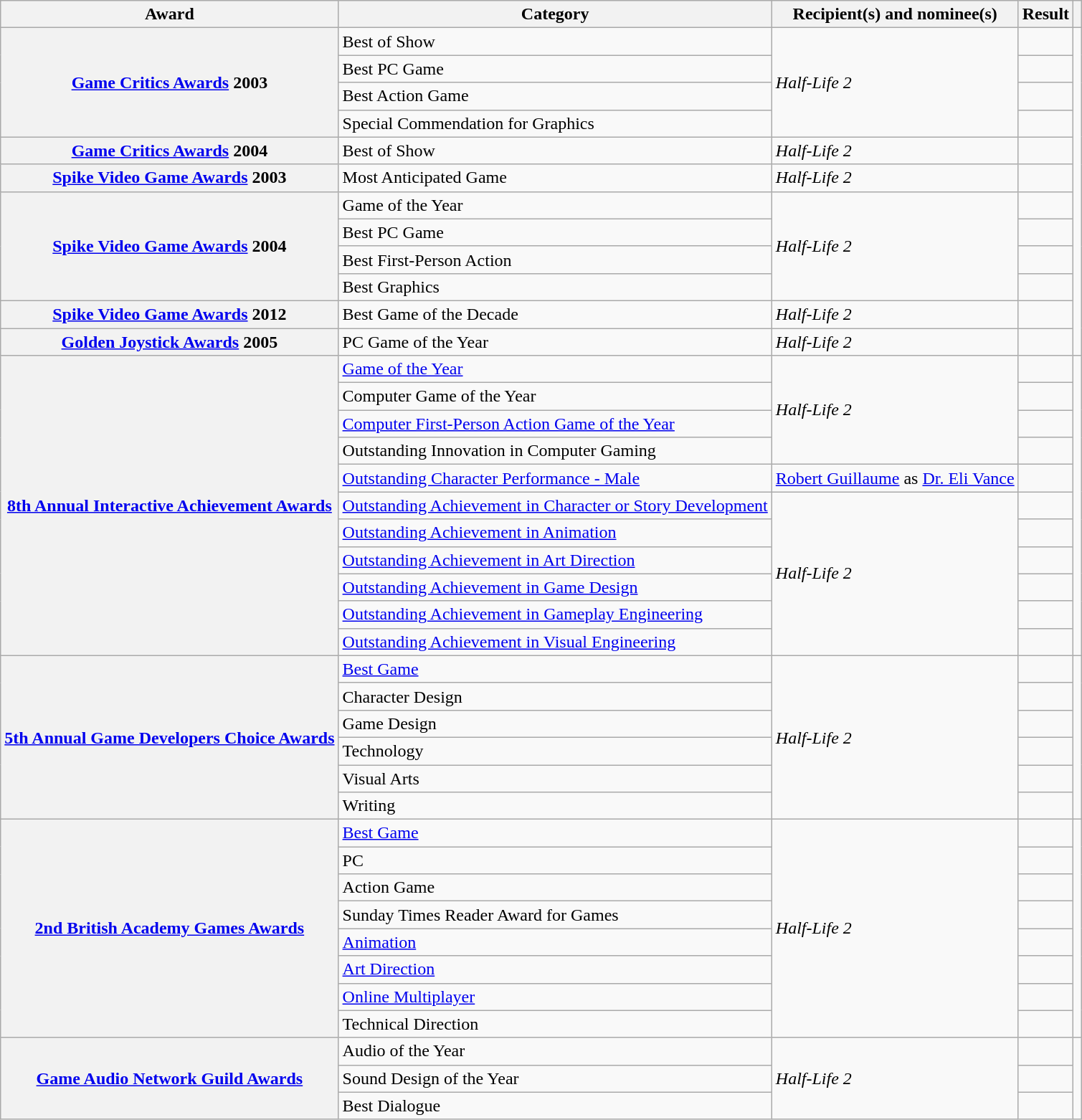<table class="wikitable plainrowheaders sortable">
<tr>
<th scope="col">Award</th>
<th scope="col">Category</th>
<th scope="col">Recipient(s) and nominee(s)</th>
<th scope="col">Result</th>
<th scope="col" class="unsortable"></th>
</tr>
<tr>
<th scope="row" rowspan="4"><a href='#'>Game Critics Awards</a> 2003</th>
<td>Best of Show</td>
<td rowspan="4"><em>Half-Life 2</em></td>
<td></td>
<td align="center" rowspan="12"></td>
</tr>
<tr>
<td>Best PC Game</td>
<td></td>
</tr>
<tr>
<td>Best Action Game</td>
<td></td>
</tr>
<tr>
<td>Special Commendation for Graphics</td>
<td></td>
</tr>
<tr>
<th scope="row" rowspan="1"><a href='#'>Game Critics Awards</a> 2004</th>
<td>Best of Show</td>
<td><em>Half-Life 2</em></td>
<td></td>
</tr>
<tr>
<th scope="row"><a href='#'>Spike Video Game Awards</a> 2003</th>
<td>Most Anticipated Game</td>
<td><em>Half-Life 2</em></td>
<td></td>
</tr>
<tr>
<th scope="row" rowspan="4"><a href='#'>Spike Video Game Awards</a> 2004</th>
<td>Game of the Year</td>
<td rowspan="4"><em>Half-Life 2</em></td>
<td></td>
</tr>
<tr>
<td>Best PC Game</td>
<td></td>
</tr>
<tr>
<td>Best First-Person Action</td>
<td></td>
</tr>
<tr>
<td>Best Graphics</td>
<td></td>
</tr>
<tr>
<th rowspan="1" scope="row"><a href='#'>Spike Video Game Awards</a> 2012</th>
<td>Best Game of the Decade</td>
<td><em>Half-Life 2</em></td>
<td></td>
</tr>
<tr>
<th rowspan="1" scope="row"><a href='#'>Golden Joystick Awards</a> 2005</th>
<td>PC Game of the Year</td>
<td><em>Half-Life 2</em></td>
<td></td>
</tr>
<tr>
<th rowspan="11" scope="row"><a href='#'>8th Annual Interactive Achievement Awards</a></th>
<td><a href='#'>Game of the Year</a></td>
<td rowspan="4"><em>Half-Life 2</em></td>
<td></td>
<td align="center" rowspan="11"></td>
</tr>
<tr>
<td>Computer Game of the Year</td>
<td></td>
</tr>
<tr>
<td><a href='#'>Computer First-Person Action Game of the Year</a></td>
<td></td>
</tr>
<tr>
<td>Outstanding Innovation in Computer Gaming</td>
<td></td>
</tr>
<tr>
<td><a href='#'>Outstanding Character Performance - Male</a></td>
<td><a href='#'>Robert Guillaume</a> as <a href='#'>Dr. Eli Vance</a></td>
<td></td>
</tr>
<tr>
<td><a href='#'>Outstanding Achievement in Character or Story Development</a></td>
<td rowspan="6"><em>Half-Life 2</em></td>
<td></td>
</tr>
<tr>
<td><a href='#'>Outstanding Achievement in Animation</a></td>
<td></td>
</tr>
<tr>
<td><a href='#'>Outstanding Achievement in Art Direction</a></td>
<td></td>
</tr>
<tr>
<td><a href='#'>Outstanding Achievement in Game Design</a></td>
<td></td>
</tr>
<tr>
<td><a href='#'>Outstanding Achievement in Gameplay Engineering</a></td>
<td></td>
</tr>
<tr>
<td><a href='#'>Outstanding Achievement in Visual Engineering</a></td>
<td></td>
</tr>
<tr>
<th rowspan="6" scope="row"><a href='#'>5th Annual Game Developers Choice Awards</a></th>
<td><a href='#'>Best Game</a></td>
<td rowspan="6"><em>Half-Life 2</em></td>
<td></td>
<td align="center" rowspan="6"></td>
</tr>
<tr>
<td>Character Design</td>
<td></td>
</tr>
<tr>
<td>Game Design</td>
<td></td>
</tr>
<tr>
<td>Technology</td>
<td></td>
</tr>
<tr>
<td>Visual Arts</td>
<td></td>
</tr>
<tr>
<td>Writing</td>
<td></td>
</tr>
<tr>
<th rowspan="8" scope="row"><a href='#'>2nd British Academy Games Awards</a></th>
<td><a href='#'>Best Game</a></td>
<td rowspan="8"><em>Half-Life 2</em></td>
<td></td>
<td align="center" rowspan="8"></td>
</tr>
<tr>
<td>PC</td>
<td></td>
</tr>
<tr>
<td>Action Game</td>
<td></td>
</tr>
<tr>
<td>Sunday Times Reader Award for Games</td>
<td></td>
</tr>
<tr>
<td><a href='#'>Animation</a></td>
<td></td>
</tr>
<tr>
<td><a href='#'>Art Direction</a></td>
<td></td>
</tr>
<tr>
<td><a href='#'>Online Multiplayer</a></td>
<td></td>
</tr>
<tr>
<td>Technical Direction</td>
<td></td>
</tr>
<tr>
<th scope="row" rowspan="3"><a href='#'>Game Audio Network Guild Awards</a></th>
<td>Audio of the Year</td>
<td rowspan="3"><em>Half-Life 2</em></td>
<td></td>
<td align="center" rowspan="3"></td>
</tr>
<tr>
<td>Sound Design of the Year</td>
<td></td>
</tr>
<tr>
<td>Best Dialogue</td>
<td></td>
</tr>
</table>
